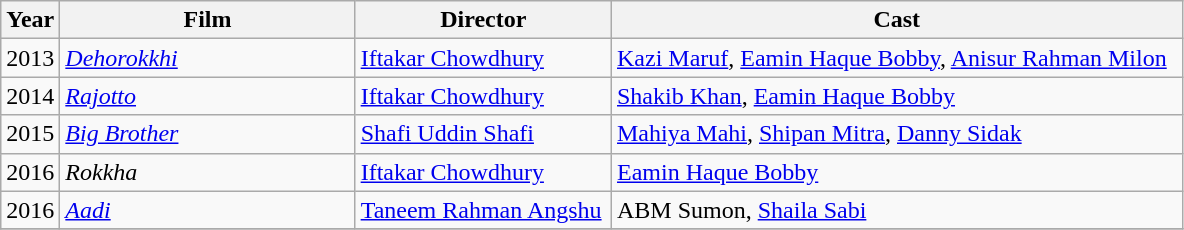<table class="wikitable sortable">
<tr>
<th style="width:5%;">Year</th>
<th style="width:25%;">Film</th>
<th>Director</th>
<th>Cast</th>
</tr>
<tr>
<td>2013</td>
<td><em><a href='#'>Dehorokkhi</a></em></td>
<td><a href='#'>Iftakar Chowdhury</a></td>
<td><a href='#'>Kazi Maruf</a>, <a href='#'>Eamin Haque Bobby</a>, <a href='#'>Anisur Rahman Milon</a></td>
</tr>
<tr>
<td>2014</td>
<td><em><a href='#'>Rajotto</a></em></td>
<td><a href='#'>Iftakar Chowdhury</a></td>
<td><a href='#'>Shakib Khan</a>, <a href='#'>Eamin Haque Bobby</a></td>
</tr>
<tr>
<td>2015</td>
<td><em><a href='#'>Big Brother</a></em></td>
<td><a href='#'>Shafi Uddin Shafi</a></td>
<td><a href='#'>Mahiya Mahi</a>, <a href='#'>Shipan Mitra</a>, <a href='#'>Danny Sidak</a></td>
</tr>
<tr>
<td>2016</td>
<td><em>Rokkha</em></td>
<td><a href='#'>Iftakar Chowdhury</a></td>
<td><a href='#'>Eamin Haque Bobby</a></td>
</tr>
<tr>
<td>2016</td>
<td><em><a href='#'>Aadi</a></em></td>
<td><a href='#'>Taneem Rahman Angshu</a></td>
<td>ABM Sumon, <a href='#'>Shaila Sabi</a></td>
</tr>
<tr>
</tr>
</table>
